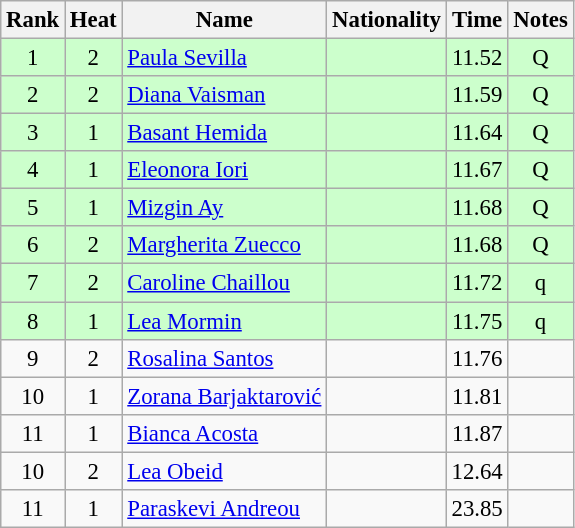<table class="wikitable sortable" style="text-align:center;font-size:95%">
<tr>
<th>Rank</th>
<th>Heat</th>
<th>Name</th>
<th>Nationality</th>
<th>Time</th>
<th>Notes</th>
</tr>
<tr bgcolor=ccffcc>
<td>1</td>
<td>2</td>
<td align=left><a href='#'>Paula Sevilla</a></td>
<td align=left></td>
<td>11.52</td>
<td>Q</td>
</tr>
<tr bgcolor=ccffcc>
<td>2</td>
<td>2</td>
<td align=left><a href='#'>Diana Vaisman</a></td>
<td align=left></td>
<td>11.59</td>
<td>Q</td>
</tr>
<tr bgcolor=ccffcc>
<td>3</td>
<td>1</td>
<td align=left><a href='#'>Basant Hemida</a></td>
<td align=left></td>
<td>11.64</td>
<td>Q</td>
</tr>
<tr bgcolor=ccffcc>
<td>4</td>
<td>1</td>
<td align=left><a href='#'>Eleonora Iori</a></td>
<td align=left></td>
<td>11.67</td>
<td>Q</td>
</tr>
<tr bgcolor=ccffcc>
<td>5</td>
<td>1</td>
<td align=left><a href='#'>Mizgin Ay</a></td>
<td align=left></td>
<td>11.68</td>
<td>Q</td>
</tr>
<tr bgcolor=ccffcc>
<td>6</td>
<td>2</td>
<td align=left><a href='#'>Margherita Zuecco</a></td>
<td align=left></td>
<td>11.68</td>
<td>Q</td>
</tr>
<tr bgcolor=ccffcc>
<td>7</td>
<td>2</td>
<td align=left><a href='#'>Caroline Chaillou</a></td>
<td align=left></td>
<td>11.72</td>
<td>q</td>
</tr>
<tr bgcolor=ccffcc>
<td>8</td>
<td>1</td>
<td align=left><a href='#'>Lea Mormin</a></td>
<td align=left></td>
<td>11.75</td>
<td>q</td>
</tr>
<tr>
<td>9</td>
<td>2</td>
<td align=left><a href='#'>Rosalina Santos</a></td>
<td align=left></td>
<td>11.76</td>
<td></td>
</tr>
<tr>
<td>10</td>
<td>1</td>
<td align=left><a href='#'>Zorana Barjaktarović</a></td>
<td align=left></td>
<td>11.81</td>
<td></td>
</tr>
<tr>
<td>11</td>
<td>1</td>
<td align=left><a href='#'>Bianca Acosta</a></td>
<td align=left></td>
<td>11.87</td>
<td></td>
</tr>
<tr>
<td>10</td>
<td>2</td>
<td align=left><a href='#'>Lea Obeid</a></td>
<td align=left></td>
<td>12.64</td>
<td></td>
</tr>
<tr>
<td>11</td>
<td>1</td>
<td align=left><a href='#'>Paraskevi Andreou</a></td>
<td align=left></td>
<td>23.85</td>
<td></td>
</tr>
</table>
